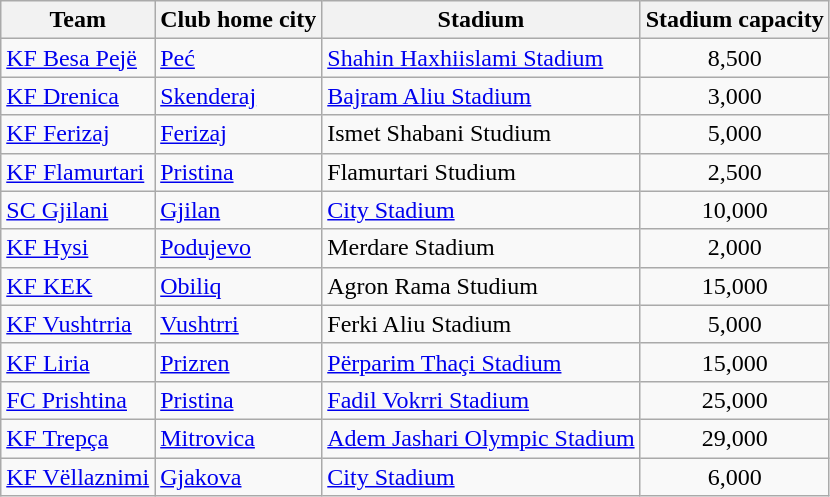<table class="wikitable sortable" style="text-align: left;">
<tr>
<th>Team</th>
<th>Club home city</th>
<th>Stadium</th>
<th>Stadium capacity</th>
</tr>
<tr>
<td><a href='#'>KF Besa Pejë</a></td>
<td><a href='#'>Peć</a></td>
<td><a href='#'>Shahin Haxhiislami Stadium</a></td>
<td align="center">8,500</td>
</tr>
<tr>
<td><a href='#'>KF Drenica</a></td>
<td><a href='#'>Skenderaj</a></td>
<td><a href='#'>Bajram Aliu Stadium</a></td>
<td align="center">3,000</td>
</tr>
<tr>
<td><a href='#'>KF Ferizaj</a></td>
<td><a href='#'>Ferizaj</a></td>
<td>Ismet Shabani Studium</td>
<td align="center">5,000</td>
</tr>
<tr>
<td><a href='#'>KF Flamurtari</a></td>
<td><a href='#'>Pristina</a></td>
<td>Flamurtari Studium</td>
<td align="center">2,500</td>
</tr>
<tr>
<td><a href='#'>SC Gjilani</a></td>
<td><a href='#'>Gjilan</a></td>
<td><a href='#'>City Stadium</a></td>
<td align="center">10,000</td>
</tr>
<tr>
<td><a href='#'>KF Hysi</a></td>
<td><a href='#'>Podujevo</a></td>
<td>Merdare Stadium</td>
<td align="center">2,000</td>
</tr>
<tr>
<td><a href='#'>KF KEK</a></td>
<td><a href='#'>Obiliq</a></td>
<td>Agron Rama Studium</td>
<td align="center">15,000</td>
</tr>
<tr>
<td><a href='#'>KF Vushtrria</a></td>
<td><a href='#'>Vushtrri</a></td>
<td>Ferki Aliu Stadium</td>
<td align="center">5,000</td>
</tr>
<tr>
<td><a href='#'>KF Liria</a></td>
<td><a href='#'>Prizren</a></td>
<td><a href='#'>Përparim Thaçi Stadium</a></td>
<td align="center">15,000</td>
</tr>
<tr>
<td><a href='#'>FC Prishtina</a></td>
<td><a href='#'>Pristina</a></td>
<td><a href='#'>Fadil Vokrri Stadium</a></td>
<td align="center">25,000</td>
</tr>
<tr>
<td><a href='#'>KF Trepça</a></td>
<td><a href='#'>Mitrovica</a></td>
<td><a href='#'>Adem Jashari Olympic Stadium</a></td>
<td align="center">29,000</td>
</tr>
<tr>
<td><a href='#'>KF Vëllaznimi</a></td>
<td><a href='#'>Gjakova</a></td>
<td><a href='#'>City Stadium</a></td>
<td align="center">6,000</td>
</tr>
</table>
